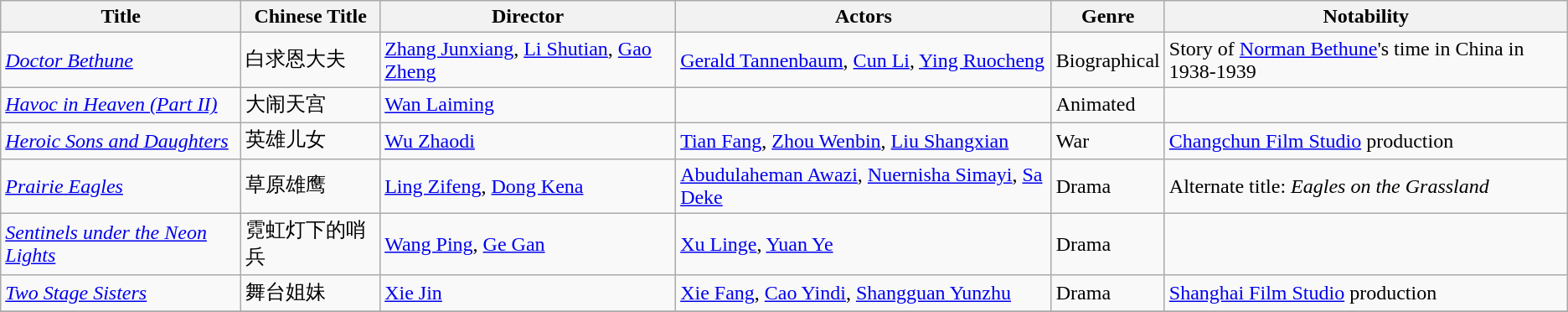<table class="wikitable">
<tr>
<th>Title</th>
<th>Chinese Title</th>
<th>Director</th>
<th>Actors</th>
<th>Genre</th>
<th>Notability</th>
</tr>
<tr>
<td><em><a href='#'>Doctor Bethune</a></em></td>
<td>白求恩大夫</td>
<td><a href='#'>Zhang Junxiang</a>, <a href='#'>Li Shutian</a>, <a href='#'>Gao Zheng</a></td>
<td><a href='#'>Gerald Tannenbaum</a>, <a href='#'>Cun Li</a>,  <a href='#'>Ying Ruocheng</a></td>
<td>Biographical</td>
<td>Story of <a href='#'>Norman Bethune</a>'s time in China in 1938-1939</td>
</tr>
<tr>
<td><em><a href='#'>Havoc in Heaven (Part II)</a></em></td>
<td>大闹天宫</td>
<td><a href='#'>Wan Laiming</a></td>
<td></td>
<td>Animated</td>
<td></td>
</tr>
<tr>
<td><em><a href='#'>Heroic Sons and Daughters</a></em></td>
<td>英雄儿女</td>
<td><a href='#'>Wu Zhaodi</a></td>
<td><a href='#'>Tian Fang</a>, <a href='#'>Zhou Wenbin</a>, <a href='#'>Liu Shangxian</a></td>
<td>War</td>
<td><a href='#'>Changchun Film Studio</a> production</td>
</tr>
<tr>
<td><em><a href='#'>Prairie Eagles</a></em></td>
<td>草原雄鹰</td>
<td><a href='#'>Ling Zifeng</a>, <a href='#'>Dong Kena</a></td>
<td><a href='#'>Abudulaheman Awazi</a>, <a href='#'>Nuernisha Simayi</a>, <a href='#'>Sa Deke</a></td>
<td>Drama</td>
<td>Alternate title: <em>Eagles on the Grassland</em></td>
</tr>
<tr>
<td><em><a href='#'>Sentinels under the Neon Lights</a></em></td>
<td>霓虹灯下的哨兵</td>
<td><a href='#'>Wang Ping</a>, <a href='#'>Ge Gan</a></td>
<td><a href='#'>Xu Linge</a>, <a href='#'>Yuan Ye</a></td>
<td>Drama</td>
<td></td>
</tr>
<tr>
<td><em><a href='#'>Two Stage Sisters</a></em></td>
<td>舞台姐妹</td>
<td><a href='#'>Xie Jin</a></td>
<td><a href='#'>Xie Fang</a>, <a href='#'>Cao Yindi</a>, <a href='#'>Shangguan Yunzhu</a></td>
<td>Drama</td>
<td><a href='#'>Shanghai Film Studio</a> production</td>
</tr>
<tr>
</tr>
</table>
